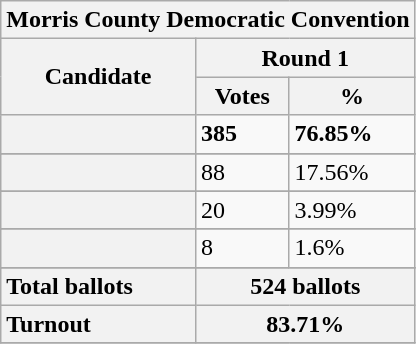<table class="wikitable sortable">
<tr>
<th colspan=" 19 ">Morris County Democratic Convention</th>
</tr>
<tr style="background:#eee; text-align:center;">
<th rowspan=2 style="text-align:center;">Candidate</th>
<th colspan=2 style="text-align:center;">Round 1</th>
</tr>
<tr>
<th>Votes</th>
<th>%</th>
</tr>
<tr>
<th scope="row" style="text-align:left;"></th>
<td><strong>385</strong></td>
<td><strong>76.85%</strong></td>
</tr>
<tr>
</tr>
<tr>
</tr>
<tr>
<th scope="row" style="text-align:left;"></th>
<td>88</td>
<td>17.56%</td>
</tr>
<tr>
</tr>
<tr>
</tr>
<tr>
<th scope="row" style="text-align:left;"></th>
<td>20</td>
<td>3.99%</td>
</tr>
<tr>
</tr>
<tr>
</tr>
<tr>
<th scope="row" style="text-align:left;"></th>
<td>8</td>
<td>1.6%</td>
</tr>
<tr>
</tr>
<tr>
</tr>
<tr>
<th scope="row" style="text-align:left;">Total ballots</th>
<th colspan="2">524 ballots</th>
</tr>
<tr>
<th scope="row" style="text-align:left;">Turnout</th>
<th colspan="2">83.71%</th>
</tr>
<tr>
</tr>
</table>
